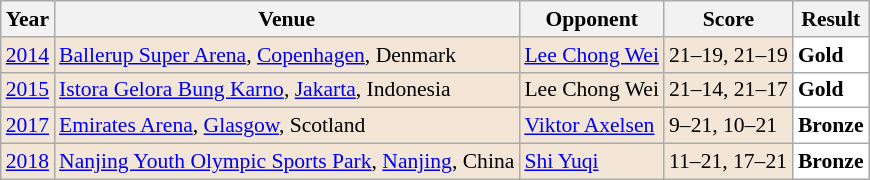<table class="sortable wikitable" style="font-size: 90%">
<tr>
<th>Year</th>
<th>Venue</th>
<th>Opponent</th>
<th>Score</th>
<th>Result</th>
</tr>
<tr style="background:#F3E6D7">
<td align="center"><a href='#'>2014</a></td>
<td align="left"><a href='#'>Ballerup Super Arena</a>, <a href='#'>Copenhagen</a>, Denmark</td>
<td align="left"> <a href='#'>Lee Chong Wei</a></td>
<td align="left">21–19, 21–19</td>
<td style="text-align:left; background:white"> <strong>Gold</strong></td>
</tr>
<tr style="background:#F3E6D7">
<td align="center"><a href='#'>2015</a></td>
<td align="left"><a href='#'>Istora Gelora Bung Karno</a>, <a href='#'>Jakarta</a>, Indonesia</td>
<td align="left"> Lee Chong Wei</td>
<td align="left">21–14, 21–17</td>
<td style="text-align:left; background:white"> <strong>Gold</strong></td>
</tr>
<tr style="background:#F3E6D7">
<td align="center"><a href='#'>2017</a></td>
<td align="left"><a href='#'>Emirates Arena</a>, <a href='#'>Glasgow</a>, Scotland</td>
<td align="left"> <a href='#'>Viktor Axelsen</a></td>
<td align="left">9–21, 10–21</td>
<td style="text-align:left; background:white"> <strong>Bronze</strong></td>
</tr>
<tr style="background:#F3E6D7">
<td align="center"><a href='#'>2018</a></td>
<td align="left"><a href='#'>Nanjing Youth Olympic Sports Park</a>, <a href='#'>Nanjing</a>, China</td>
<td align="left"> <a href='#'>Shi Yuqi</a></td>
<td align="left">11–21, 17–21</td>
<td style="text-align:left; background:white"> <strong>Bronze</strong></td>
</tr>
</table>
